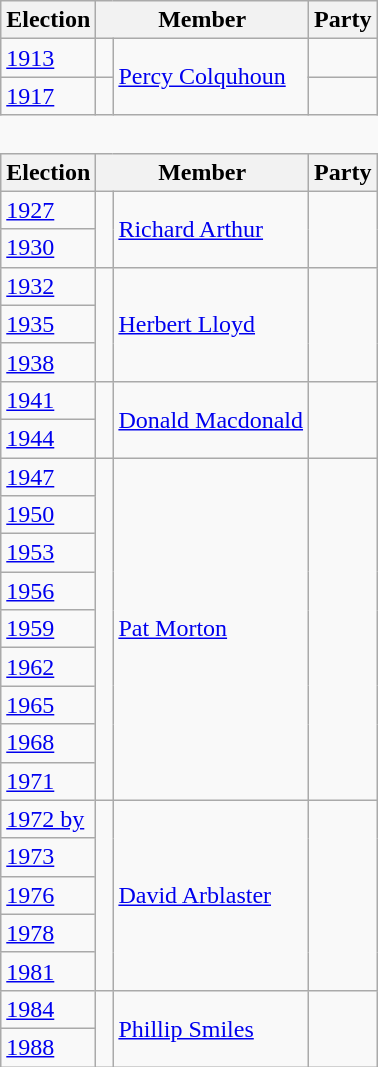<table class="wikitable" style='border-style: none none none none;'>
<tr>
<th>Election</th>
<th colspan="2">Member</th>
<th>Party</th>
</tr>
<tr style="background: #f9f9f9">
<td><a href='#'>1913</a></td>
<td> </td>
<td rowspan="2"><a href='#'>Percy Colquhoun</a></td>
<td></td>
</tr>
<tr style="background: #f9f9f9">
<td><a href='#'>1917</a></td>
<td> </td>
<td></td>
</tr>
<tr>
<td colspan="4" style='border-style: none none none none;'> </td>
</tr>
<tr>
<th>Election</th>
<th colspan="2">Member</th>
<th>Party</th>
</tr>
<tr style="background: #f9f9f9">
<td><a href='#'>1927</a></td>
<td rowspan="2" > </td>
<td rowspan="2"><a href='#'>Richard Arthur</a></td>
<td rowspan="2"></td>
</tr>
<tr>
<td><a href='#'>1930</a></td>
</tr>
<tr style="background: #f9f9f9">
<td><a href='#'>1932</a></td>
<td rowspan="3" > </td>
<td rowspan="3"><a href='#'>Herbert Lloyd</a></td>
<td rowspan="3"></td>
</tr>
<tr>
<td><a href='#'>1935</a></td>
</tr>
<tr>
<td><a href='#'>1938</a></td>
</tr>
<tr style="background: #f9f9f9">
<td><a href='#'>1941</a></td>
<td rowspan="2" > </td>
<td rowspan="2"><a href='#'>Donald Macdonald</a></td>
<td rowspan="2"></td>
</tr>
<tr>
<td><a href='#'>1944</a></td>
</tr>
<tr style="background: #f9f9f9">
<td><a href='#'>1947</a></td>
<td rowspan="9" > </td>
<td rowspan="9"><a href='#'>Pat Morton</a></td>
<td rowspan="9"></td>
</tr>
<tr>
<td><a href='#'>1950</a></td>
</tr>
<tr>
<td><a href='#'>1953</a></td>
</tr>
<tr>
<td><a href='#'>1956</a></td>
</tr>
<tr>
<td><a href='#'>1959</a></td>
</tr>
<tr>
<td><a href='#'>1962</a></td>
</tr>
<tr>
<td><a href='#'>1965</a></td>
</tr>
<tr>
<td><a href='#'>1968</a></td>
</tr>
<tr>
<td><a href='#'>1971</a></td>
</tr>
<tr style="background: #f9f9f9">
<td><a href='#'>1972 by</a></td>
<td rowspan="5" > </td>
<td rowspan="5"><a href='#'>David Arblaster</a></td>
<td rowspan="5"></td>
</tr>
<tr>
<td><a href='#'>1973</a></td>
</tr>
<tr>
<td><a href='#'>1976</a></td>
</tr>
<tr>
<td><a href='#'>1978</a></td>
</tr>
<tr>
<td><a href='#'>1981</a></td>
</tr>
<tr style="background: #f9f9f9">
<td><a href='#'>1984</a></td>
<td rowspan="2" > </td>
<td rowspan="2"><a href='#'>Phillip Smiles</a></td>
<td rowspan="2"></td>
</tr>
<tr>
<td><a href='#'>1988</a></td>
</tr>
</table>
